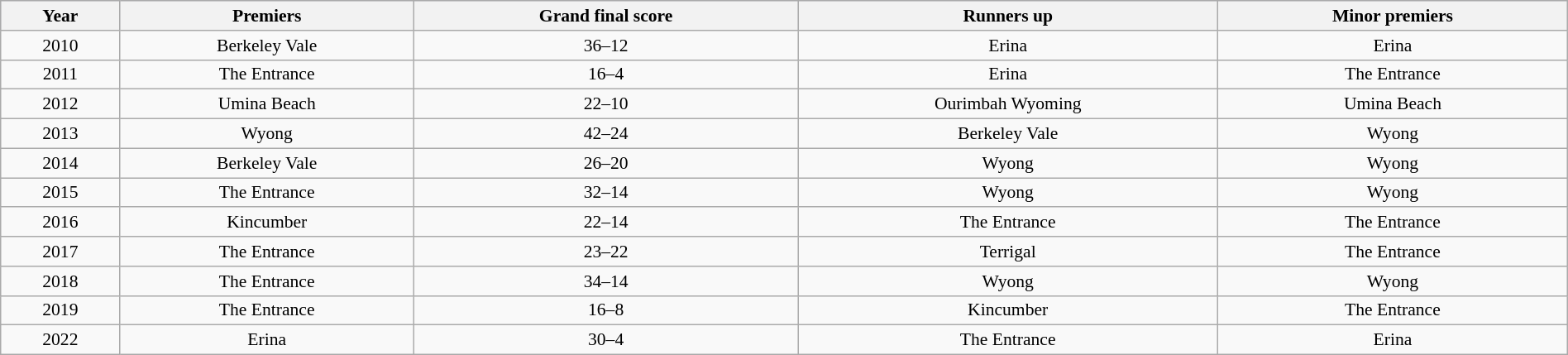<table class="wikitable" width="100%" style="text-align:center; font-size:90%">
<tr bgcolor="#D1D8E2">
<th>Year</th>
<th>Premiers</th>
<th>Grand final score</th>
<th>Runners up</th>
<th>Minor premiers</th>
</tr>
<tr>
<td>2010</td>
<td> Berkeley Vale</td>
<td>36–12</td>
<td> Erina</td>
<td> Erina</td>
</tr>
<tr>
<td>2011</td>
<td> The Entrance</td>
<td>16–4</td>
<td> Erina</td>
<td> The Entrance</td>
</tr>
<tr>
<td>2012</td>
<td> Umina Beach</td>
<td>22–10</td>
<td> Ourimbah Wyoming</td>
<td> Umina Beach</td>
</tr>
<tr>
<td>2013</td>
<td> Wyong</td>
<td>42–24</td>
<td> Berkeley Vale</td>
<td> Wyong</td>
</tr>
<tr>
<td>2014</td>
<td> Berkeley Vale</td>
<td>26–20</td>
<td> Wyong</td>
<td> Wyong</td>
</tr>
<tr>
<td>2015</td>
<td> The Entrance</td>
<td>32–14</td>
<td> Wyong</td>
<td> Wyong</td>
</tr>
<tr>
<td>2016</td>
<td> Kincumber</td>
<td>22–14</td>
<td> The Entrance</td>
<td> The Entrance</td>
</tr>
<tr>
<td>2017</td>
<td> The Entrance</td>
<td>23–22</td>
<td> Terrigal</td>
<td> The Entrance</td>
</tr>
<tr>
<td>2018</td>
<td> The Entrance</td>
<td>34–14</td>
<td> Wyong</td>
<td> Wyong</td>
</tr>
<tr>
<td>2019</td>
<td> The Entrance</td>
<td>16–8</td>
<td> Kincumber</td>
<td> The Entrance</td>
</tr>
<tr>
<td>2022</td>
<td> Erina</td>
<td>30–4</td>
<td> The Entrance</td>
<td> Erina</td>
</tr>
</table>
